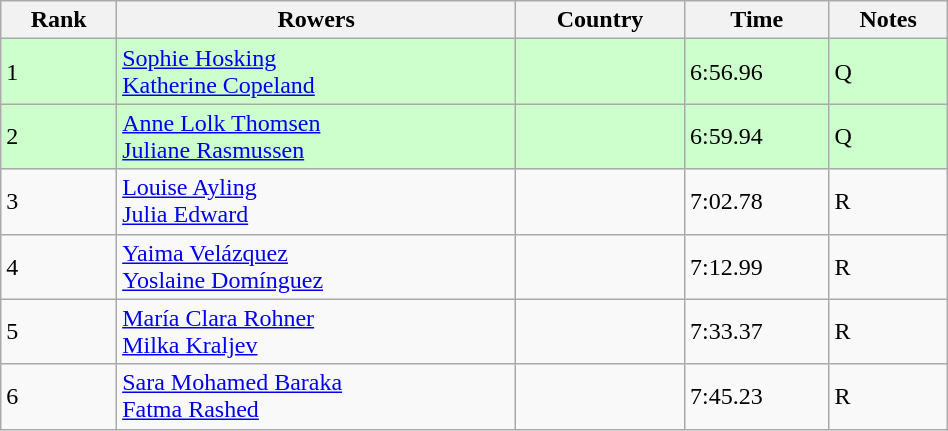<table class="wikitable sortable" width=50%>
<tr>
<th>Rank</th>
<th>Rowers</th>
<th>Country</th>
<th>Time</th>
<th>Notes</th>
</tr>
<tr bgcolor=ccffcc>
<td>1</td>
<td><a href='#'>Sophie Hosking</a><br><a href='#'>Katherine Copeland</a></td>
<td></td>
<td>6:56.96</td>
<td>Q</td>
</tr>
<tr bgcolor=ccffcc>
<td>2</td>
<td><a href='#'>Anne Lolk Thomsen</a><br><a href='#'>Juliane Rasmussen</a></td>
<td></td>
<td>6:59.94</td>
<td>Q</td>
</tr>
<tr>
<td>3</td>
<td><a href='#'>Louise Ayling</a><br><a href='#'>Julia Edward</a></td>
<td></td>
<td>7:02.78</td>
<td>R</td>
</tr>
<tr>
<td>4</td>
<td><a href='#'>Yaima Velázquez</a><br><a href='#'>Yoslaine Domínguez</a></td>
<td></td>
<td>7:12.99</td>
<td>R</td>
</tr>
<tr>
<td>5</td>
<td><a href='#'>María Clara Rohner</a><br><a href='#'>Milka Kraljev</a></td>
<td></td>
<td>7:33.37</td>
<td>R</td>
</tr>
<tr>
<td>6</td>
<td><a href='#'>Sara Mohamed Baraka</a><br><a href='#'>Fatma Rashed</a></td>
<td></td>
<td>7:45.23</td>
<td>R</td>
</tr>
</table>
